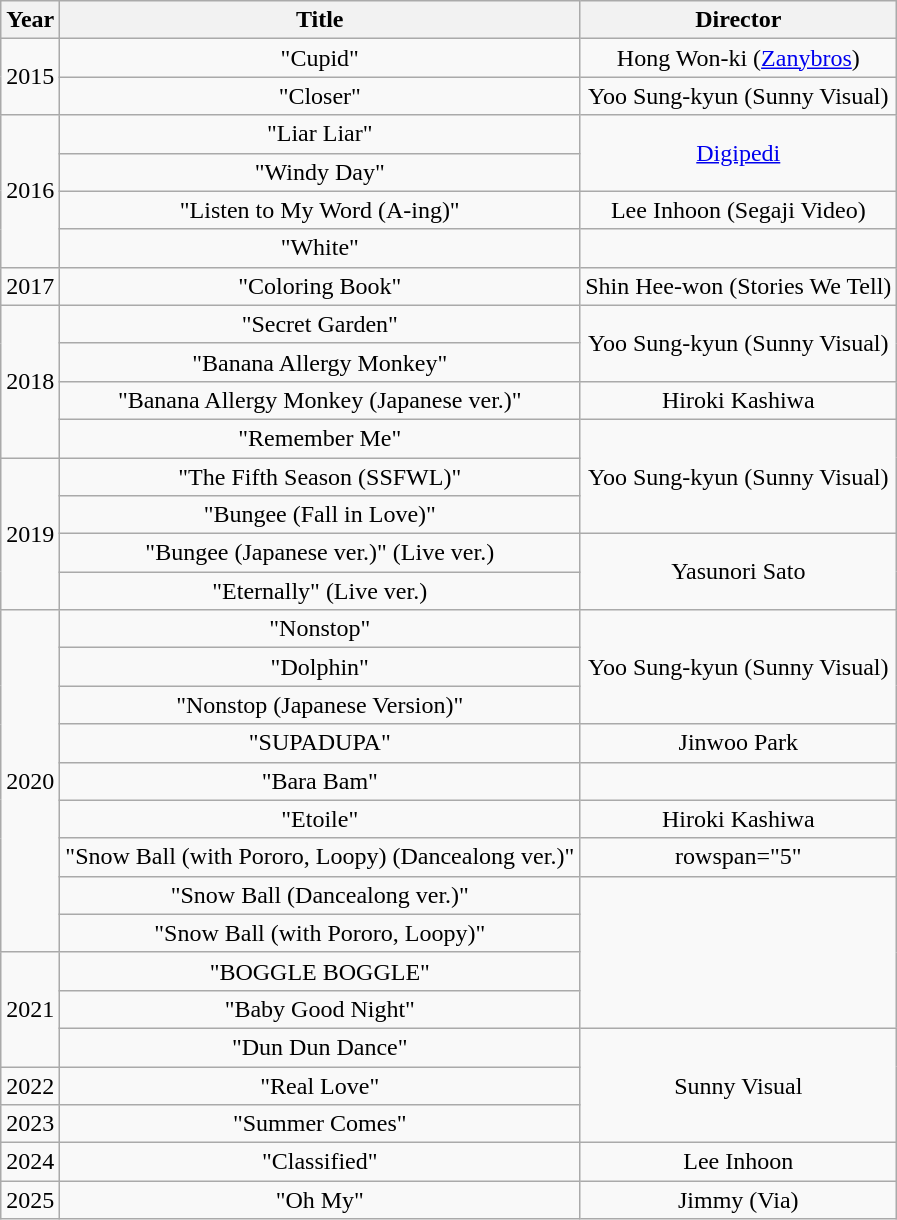<table class="wikitable" style="text-align:center">
<tr>
<th scope="col">Year</th>
<th scope="col">Title</th>
<th scope="col">Director</th>
</tr>
<tr>
<td rowspan="2">2015</td>
<td>"Cupid"</td>
<td>Hong Won-ki (<a href='#'>Zanybros</a>)</td>
</tr>
<tr>
<td>"Closer"</td>
<td>Yoo Sung-kyun (Sunny Visual)</td>
</tr>
<tr>
<td rowspan="4">2016</td>
<td>"Liar Liar"</td>
<td rowspan="2"><a href='#'>Digipedi</a></td>
</tr>
<tr>
<td>"Windy Day"</td>
</tr>
<tr>
<td>"Listen to My Word (A-ing)"</td>
<td>Lee Inhoon (Segaji Video)</td>
</tr>
<tr>
<td>"White"</td>
<td></td>
</tr>
<tr>
<td>2017</td>
<td>"Coloring Book"</td>
<td>Shin Hee-won (Stories We Tell)</td>
</tr>
<tr>
<td rowspan="4">2018</td>
<td>"Secret Garden"</td>
<td rowspan="2">Yoo Sung-kyun (Sunny Visual)</td>
</tr>
<tr>
<td>"Banana Allergy Monkey"</td>
</tr>
<tr>
<td>"Banana Allergy Monkey (Japanese ver.)"</td>
<td>Hiroki Kashiwa</td>
</tr>
<tr>
<td>"Remember Me"</td>
<td rowspan="3">Yoo Sung-kyun (Sunny Visual)</td>
</tr>
<tr>
<td rowspan="4">2019</td>
<td>"The Fifth Season (SSFWL)"</td>
</tr>
<tr>
<td>"Bungee (Fall in Love)"</td>
</tr>
<tr>
<td>"Bungee (Japanese ver.)" (Live ver.)</td>
<td rowspan="2">Yasunori Sato</td>
</tr>
<tr>
<td>"Eternally" (Live ver.)</td>
</tr>
<tr>
<td rowspan="9">2020</td>
<td>"Nonstop"</td>
<td rowspan="3">Yoo Sung-kyun (Sunny Visual)</td>
</tr>
<tr>
<td>"Dolphin"</td>
</tr>
<tr>
<td>"Nonstop (Japanese Version)"</td>
</tr>
<tr>
<td>"SUPADUPA"</td>
<td>Jinwoo Park</td>
</tr>
<tr>
<td>"Bara Bam"</td>
<td></td>
</tr>
<tr>
<td>"Etoile"</td>
<td>Hiroki Kashiwa</td>
</tr>
<tr>
<td>"Snow Ball (with Pororo, Loopy) (Dancealong ver.)"</td>
<td>rowspan="5" </td>
</tr>
<tr>
<td>"Snow Ball (Dancealong ver.)"</td>
</tr>
<tr>
<td>"Snow Ball (with Pororo, Loopy)"</td>
</tr>
<tr>
<td rowspan="3">2021</td>
<td>"BOGGLE BOGGLE"</td>
</tr>
<tr>
<td>"Baby Good Night"</td>
</tr>
<tr>
<td>"Dun Dun Dance"</td>
<td rowspan="3">Sunny Visual</td>
</tr>
<tr>
<td>2022</td>
<td>"Real Love"</td>
</tr>
<tr>
<td>2023</td>
<td>"Summer Comes"</td>
</tr>
<tr>
<td>2024</td>
<td>"Classified"</td>
<td>Lee Inhoon</td>
</tr>
<tr>
<td>2025</td>
<td>"Oh My"</td>
<td>Jimmy (Via)</td>
</tr>
</table>
